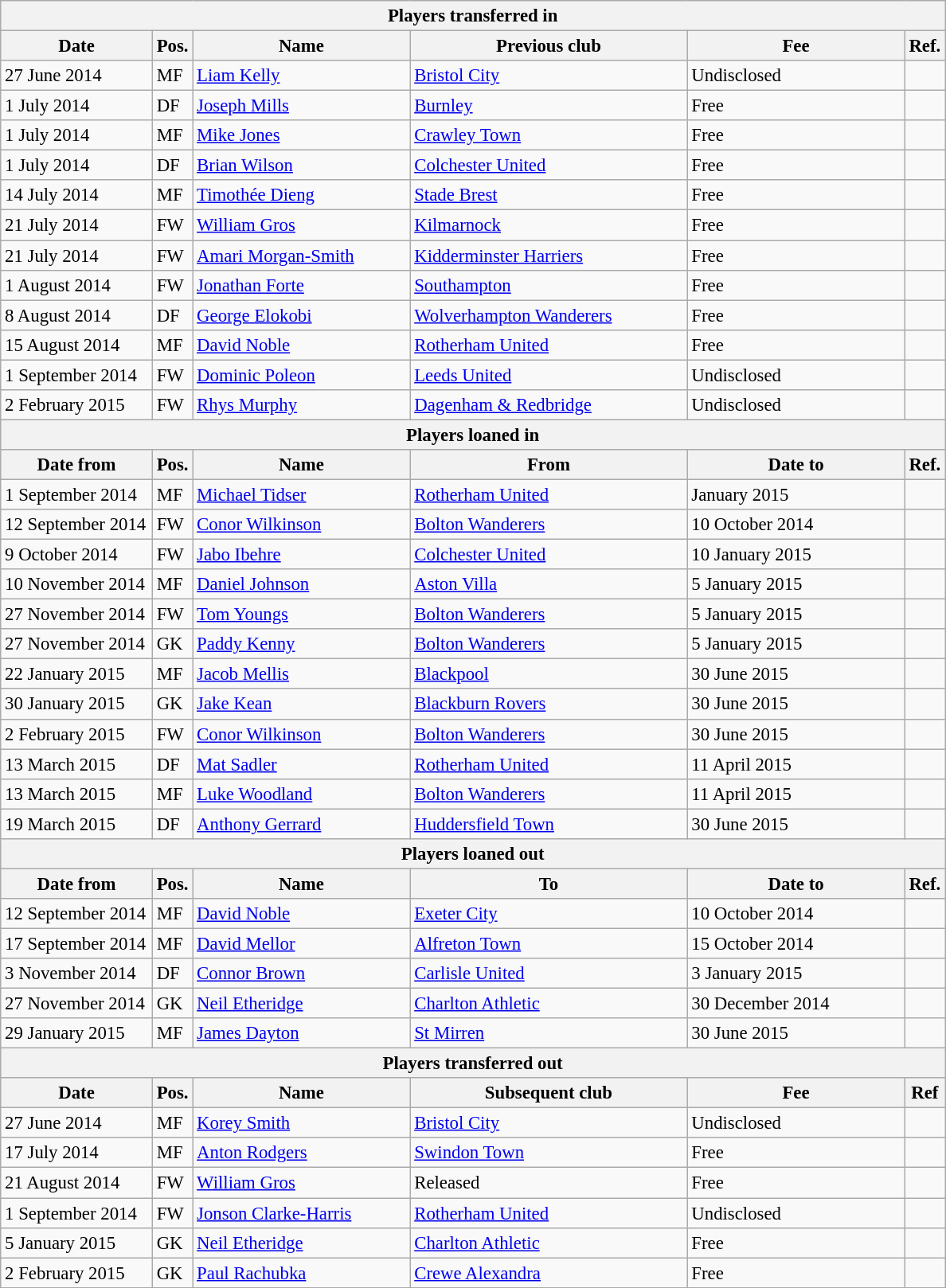<table class="wikitable" style="font-size:95%;">
<tr>
<th colspan="6">Players transferred in</th>
</tr>
<tr>
<th style="width:120px;">Date</th>
<th style="width:25px;">Pos.</th>
<th style="width:175px;">Name</th>
<th style="width:225px;">Previous club</th>
<th style="width:175px;">Fee</th>
<th style="width:25px;">Ref.</th>
</tr>
<tr>
<td>27 June 2014</td>
<td>MF</td>
<td> <a href='#'>Liam Kelly</a></td>
<td> <a href='#'>Bristol City</a></td>
<td>Undisclosed</td>
<td></td>
</tr>
<tr>
<td>1 July 2014</td>
<td>DF</td>
<td> <a href='#'>Joseph Mills</a></td>
<td> <a href='#'>Burnley</a></td>
<td>Free</td>
<td></td>
</tr>
<tr>
<td>1 July 2014</td>
<td>MF</td>
<td> <a href='#'>Mike Jones</a></td>
<td> <a href='#'>Crawley Town</a></td>
<td>Free</td>
<td></td>
</tr>
<tr>
<td>1 July 2014</td>
<td>DF</td>
<td> <a href='#'>Brian Wilson</a></td>
<td> <a href='#'>Colchester United</a></td>
<td>Free</td>
<td></td>
</tr>
<tr>
<td>14 July 2014</td>
<td>MF</td>
<td> <a href='#'>Timothée Dieng</a></td>
<td> <a href='#'>Stade Brest</a></td>
<td>Free</td>
<td></td>
</tr>
<tr>
<td>21 July 2014</td>
<td>FW</td>
<td> <a href='#'>William Gros</a></td>
<td> <a href='#'>Kilmarnock</a></td>
<td>Free</td>
<td></td>
</tr>
<tr>
<td>21 July 2014</td>
<td>FW</td>
<td> <a href='#'>Amari Morgan-Smith</a></td>
<td> <a href='#'>Kidderminster Harriers</a></td>
<td>Free</td>
<td></td>
</tr>
<tr>
<td>1 August 2014</td>
<td>FW</td>
<td> <a href='#'>Jonathan Forte</a></td>
<td> <a href='#'>Southampton</a></td>
<td>Free</td>
<td></td>
</tr>
<tr>
<td>8 August 2014</td>
<td>DF</td>
<td> <a href='#'>George Elokobi</a></td>
<td> <a href='#'>Wolverhampton Wanderers</a></td>
<td>Free</td>
<td></td>
</tr>
<tr>
<td>15 August 2014</td>
<td>MF</td>
<td> <a href='#'>David Noble</a></td>
<td> <a href='#'>Rotherham United</a></td>
<td>Free</td>
<td></td>
</tr>
<tr>
<td>1 September 2014</td>
<td>FW</td>
<td> <a href='#'>Dominic Poleon</a></td>
<td> <a href='#'>Leeds United</a></td>
<td>Undisclosed</td>
<td></td>
</tr>
<tr>
<td>2 February 2015</td>
<td>FW</td>
<td> <a href='#'>Rhys Murphy</a></td>
<td> <a href='#'>Dagenham & Redbridge</a></td>
<td>Undisclosed</td>
<td></td>
</tr>
<tr>
<th colspan="6">Players loaned in</th>
</tr>
<tr>
<th>Date from</th>
<th>Pos.</th>
<th>Name</th>
<th>From</th>
<th>Date to</th>
<th>Ref.</th>
</tr>
<tr>
<td>1 September 2014</td>
<td>MF</td>
<td> <a href='#'>Michael Tidser</a></td>
<td> <a href='#'>Rotherham United</a></td>
<td>January 2015</td>
<td></td>
</tr>
<tr>
<td>12 September 2014</td>
<td>FW</td>
<td> <a href='#'>Conor Wilkinson</a></td>
<td> <a href='#'>Bolton Wanderers</a></td>
<td>10 October 2014</td>
<td></td>
</tr>
<tr>
<td>9 October 2014</td>
<td>FW</td>
<td> <a href='#'>Jabo Ibehre</a></td>
<td> <a href='#'>Colchester United</a></td>
<td>10 January 2015</td>
<td></td>
</tr>
<tr>
<td>10 November 2014</td>
<td>MF</td>
<td> <a href='#'>Daniel Johnson</a></td>
<td> <a href='#'>Aston Villa</a></td>
<td>5 January 2015</td>
<td></td>
</tr>
<tr>
<td>27 November 2014</td>
<td>FW</td>
<td> <a href='#'>Tom Youngs</a></td>
<td> <a href='#'>Bolton Wanderers</a></td>
<td>5 January 2015</td>
<td></td>
</tr>
<tr>
<td>27 November 2014</td>
<td>GK</td>
<td> <a href='#'>Paddy Kenny</a></td>
<td> <a href='#'>Bolton Wanderers</a></td>
<td>5 January 2015</td>
<td></td>
</tr>
<tr>
<td>22 January 2015</td>
<td>MF</td>
<td> <a href='#'>Jacob Mellis</a></td>
<td> <a href='#'>Blackpool</a></td>
<td>30 June 2015</td>
<td></td>
</tr>
<tr>
<td>30 January 2015</td>
<td>GK</td>
<td> <a href='#'>Jake Kean</a></td>
<td> <a href='#'>Blackburn Rovers</a></td>
<td>30 June 2015</td>
<td></td>
</tr>
<tr>
<td>2 February 2015</td>
<td>FW</td>
<td> <a href='#'>Conor Wilkinson</a></td>
<td> <a href='#'>Bolton Wanderers</a></td>
<td>30 June 2015</td>
<td></td>
</tr>
<tr>
<td>13 March 2015</td>
<td>DF</td>
<td> <a href='#'>Mat Sadler</a></td>
<td> <a href='#'>Rotherham United</a></td>
<td>11 April 2015</td>
<td></td>
</tr>
<tr>
<td>13 March 2015</td>
<td>MF</td>
<td> <a href='#'>Luke Woodland</a></td>
<td> <a href='#'>Bolton Wanderers</a></td>
<td>11 April 2015</td>
<td></td>
</tr>
<tr>
<td>19 March 2015</td>
<td>DF</td>
<td> <a href='#'>Anthony Gerrard</a></td>
<td> <a href='#'>Huddersfield Town</a></td>
<td>30 June 2015</td>
<td></td>
</tr>
<tr>
<th colspan="6">Players loaned out</th>
</tr>
<tr>
<th>Date from</th>
<th>Pos.</th>
<th>Name</th>
<th>To</th>
<th>Date to</th>
<th>Ref.</th>
</tr>
<tr>
<td>12 September 2014</td>
<td>MF</td>
<td> <a href='#'>David Noble</a></td>
<td> <a href='#'>Exeter City</a></td>
<td>10 October 2014</td>
<td></td>
</tr>
<tr>
<td>17 September 2014</td>
<td>MF</td>
<td> <a href='#'>David Mellor</a></td>
<td> <a href='#'>Alfreton Town</a></td>
<td>15 October 2014</td>
<td></td>
</tr>
<tr>
<td>3 November 2014</td>
<td>DF</td>
<td> <a href='#'>Connor Brown</a></td>
<td> <a href='#'>Carlisle United</a></td>
<td>3 January 2015</td>
<td></td>
</tr>
<tr>
<td>27 November 2014</td>
<td>GK</td>
<td> <a href='#'>Neil Etheridge</a></td>
<td> <a href='#'>Charlton Athletic</a></td>
<td>30 December 2014</td>
<td></td>
</tr>
<tr>
<td>29 January 2015</td>
<td>MF</td>
<td> <a href='#'>James Dayton</a></td>
<td> <a href='#'>St Mirren</a></td>
<td>30 June 2015</td>
<td></td>
</tr>
<tr>
<th colspan="6">Players transferred out</th>
</tr>
<tr>
<th>Date</th>
<th>Pos.</th>
<th>Name</th>
<th>Subsequent club</th>
<th>Fee</th>
<th>Ref</th>
</tr>
<tr>
<td>27 June 2014</td>
<td>MF</td>
<td> <a href='#'>Korey Smith</a></td>
<td> <a href='#'>Bristol City</a></td>
<td>Undisclosed</td>
<td></td>
</tr>
<tr>
<td>17 July 2014</td>
<td>MF</td>
<td> <a href='#'>Anton Rodgers</a></td>
<td> <a href='#'>Swindon Town</a></td>
<td>Free</td>
<td></td>
</tr>
<tr>
<td>21 August 2014</td>
<td>FW</td>
<td> <a href='#'>William Gros</a></td>
<td> Released</td>
<td>Free</td>
<td></td>
</tr>
<tr>
<td>1 September 2014</td>
<td>FW</td>
<td> <a href='#'>Jonson Clarke-Harris</a></td>
<td> <a href='#'>Rotherham United</a></td>
<td>Undisclosed</td>
<td></td>
</tr>
<tr>
<td>5 January 2015</td>
<td>GK</td>
<td> <a href='#'>Neil Etheridge</a></td>
<td> <a href='#'>Charlton Athletic</a></td>
<td>Free</td>
<td></td>
</tr>
<tr>
<td>2 February 2015</td>
<td>GK</td>
<td> <a href='#'>Paul Rachubka</a></td>
<td> <a href='#'>Crewe Alexandra</a></td>
<td>Free</td>
<td></td>
</tr>
</table>
